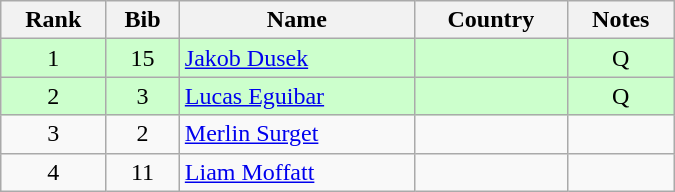<table class="wikitable" style="text-align:center; width:450px">
<tr>
<th>Rank</th>
<th>Bib</th>
<th>Name</th>
<th>Country</th>
<th>Notes</th>
</tr>
<tr bgcolor=ccffcc>
<td>1</td>
<td>15</td>
<td align=left><a href='#'>Jakob Dusek</a></td>
<td align=left></td>
<td>Q</td>
</tr>
<tr bgcolor=ccffcc>
<td>2</td>
<td>3</td>
<td align=left><a href='#'>Lucas Eguibar</a></td>
<td align=left></td>
<td>Q</td>
</tr>
<tr>
<td>3</td>
<td>2</td>
<td align=left><a href='#'>Merlin Surget</a></td>
<td align=left></td>
<td></td>
</tr>
<tr>
<td>4</td>
<td>11</td>
<td align=left><a href='#'>Liam Moffatt</a></td>
<td align=left></td>
<td></td>
</tr>
</table>
